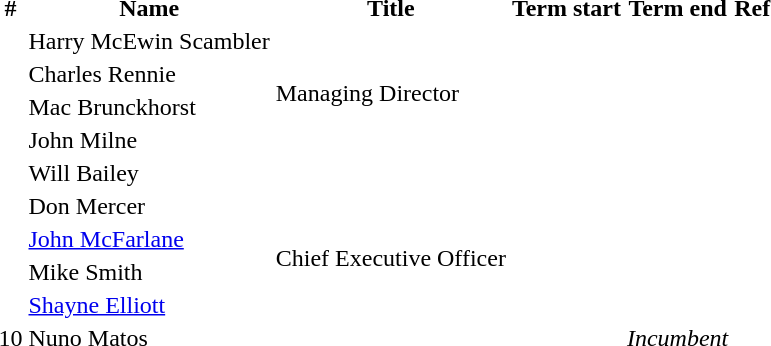<table>
<tr>
<th>#</th>
<th>Name</th>
<th>Title</th>
<th>Term start</th>
<th>Term end</th>
<th>Ref</th>
</tr>
<tr>
<td></td>
<td>Harry McEwin Scambler </td>
<td rowspan=5>Managing Director</td>
<td align=center></td>
<td align=center></td>
<td align=right></td>
</tr>
<tr>
<td></td>
<td>Charles Rennie </td>
<td align=center></td>
<td align=center></td>
<td align=right></td>
</tr>
<tr>
<td></td>
<td>Mac Brunckhorst </td>
<td align=center></td>
<td align=center></td>
<td align=right></td>
</tr>
<tr>
<td></td>
<td>John Milne</td>
<td align=center></td>
<td align=center></td>
<td align=right></td>
</tr>
<tr>
<td rowspan=2></td>
<td rowspan=2>Will Bailey </td>
<td align=center></td>
<td align=center></td>
<td rowspan=2 align=right></td>
</tr>
<tr>
<td rowspan="6">Chief Executive Officer</td>
<td align=center></td>
<td align=center></td>
</tr>
<tr>
<td></td>
<td>Don Mercer</td>
<td align=center></td>
<td align=center></td>
<td align=right></td>
</tr>
<tr>
<td></td>
<td><a href='#'>John McFarlane</a> </td>
<td align=center></td>
<td align=center></td>
<td align=right></td>
</tr>
<tr>
<td></td>
<td>Mike Smith </td>
<td align=center></td>
<td align=center></td>
<td align=right></td>
</tr>
<tr>
<td></td>
<td><a href='#'>Shayne Elliott</a></td>
<td align=center></td>
<td align=center></td>
<td align="right"></td>
</tr>
<tr>
<td>10</td>
<td>Nuno Matos</td>
<td align="center"></td>
<td align="center"><em>Incumbent</em></td>
<td align="right"></td>
</tr>
</table>
